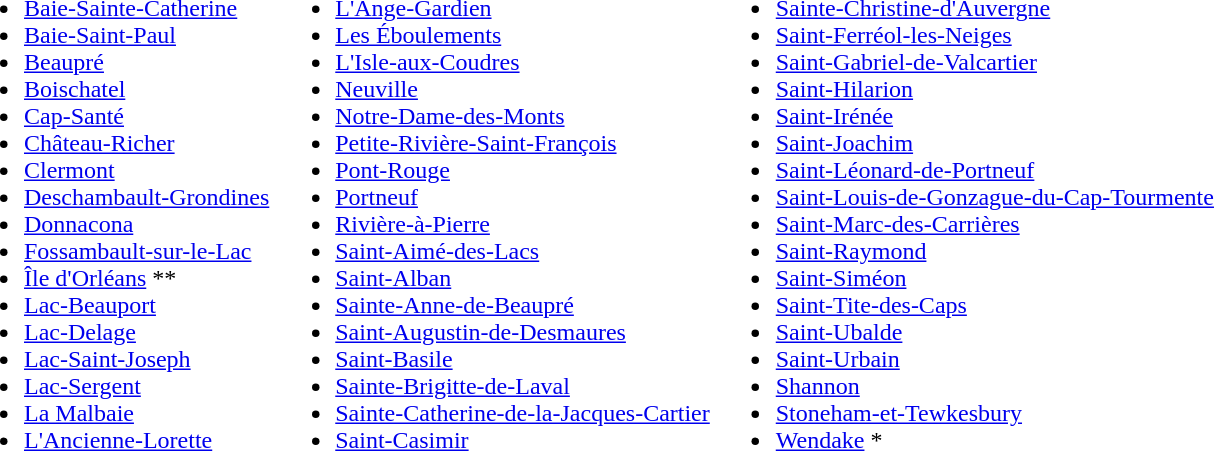<table border="0" cellspacing="4" cellpadding="0">
<tr>
<td valign="top"><br><ul><li><a href='#'>Baie-Sainte-Catherine</a></li><li><a href='#'>Baie-Saint-Paul</a></li><li><a href='#'>Beaupré</a></li><li><a href='#'>Boischatel</a></li><li><a href='#'>Cap-Santé</a></li><li><a href='#'>Château-Richer</a></li><li><a href='#'>Clermont</a></li><li><a href='#'>Deschambault-Grondines</a></li><li><a href='#'>Donnacona</a></li><li><a href='#'>Fossambault-sur-le-Lac</a></li><li><a href='#'>Île d'Orléans</a> **</li><li><a href='#'>Lac-Beauport</a></li><li><a href='#'>Lac-Delage</a></li><li><a href='#'>Lac-Saint-Joseph</a></li><li><a href='#'>Lac-Sergent</a></li><li><a href='#'>La Malbaie</a></li><li><a href='#'>L'Ancienne-Lorette</a></li></ul></td>
<td valign="top"><br><ul><li><a href='#'>L'Ange-Gardien</a></li><li><a href='#'>Les Éboulements</a></li><li><a href='#'>L'Isle-aux-Coudres</a></li><li><a href='#'>Neuville</a></li><li><a href='#'>Notre-Dame-des-Monts</a></li><li><a href='#'>Petite-Rivière-Saint-François</a></li><li><a href='#'>Pont-Rouge</a></li><li><a href='#'>Portneuf</a></li><li><a href='#'>Rivière-à-Pierre</a></li><li><a href='#'>Saint-Aimé-des-Lacs</a></li><li><a href='#'>Saint-Alban</a></li><li><a href='#'>Sainte-Anne-de-Beaupré</a></li><li><a href='#'>Saint-Augustin-de-Desmaures</a></li><li><a href='#'>Saint-Basile</a></li><li><a href='#'>Sainte-Brigitte-de-Laval</a></li><li><a href='#'>Sainte-Catherine-de-la-Jacques-Cartier</a></li><li><a href='#'>Saint-Casimir</a></li></ul></td>
<td valign="top"><br><ul><li><a href='#'>Sainte-Christine-d'Auvergne</a></li><li><a href='#'>Saint-Ferréol-les-Neiges</a></li><li><a href='#'>Saint-Gabriel-de-Valcartier</a></li><li><a href='#'>Saint-Hilarion</a></li><li><a href='#'>Saint-Irénée</a></li><li><a href='#'>Saint-Joachim</a></li><li><a href='#'>Saint-Léonard-de-Portneuf</a></li><li><a href='#'>Saint-Louis-de-Gonzague-du-Cap-Tourmente</a></li><li><a href='#'>Saint-Marc-des-Carrières</a></li><li><a href='#'>Saint-Raymond</a></li><li><a href='#'>Saint-Siméon</a></li><li><a href='#'>Saint-Tite-des-Caps</a></li><li><a href='#'>Saint-Ubalde</a></li><li><a href='#'>Saint-Urbain</a></li><li><a href='#'>Shannon</a></li><li><a href='#'>Stoneham-et-Tewkesbury</a></li><li><a href='#'>Wendake</a> *</li></ul></td>
</tr>
</table>
